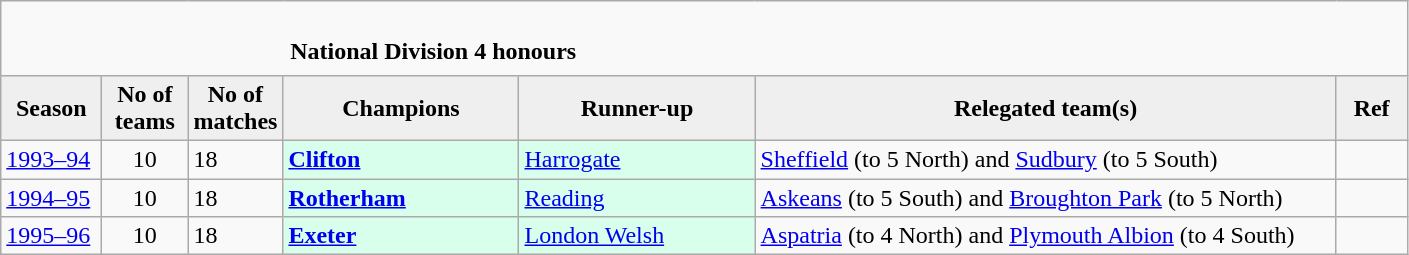<table class="wikitable sortable" style="text-align: left;">
<tr>
<td colspan="11" cellpadding="0" cellspacing="0"><br><table border="0" style="width:100%;" cellpadding="0" cellspacing="0">
<tr>
<td style="width:20%; border:0;"></td>
<td style="border:0;"><strong>National Division 4 honours</strong></td>
<td style="width:20%; border:0;"></td>
</tr>
</table>
</td>
</tr>
<tr>
<th style="background:#efefef; width:60px;">Season</th>
<th style="background:#efefef; width:50px;">No of teams</th>
<th style="background:#efefef; width:50px;">No of matches</th>
<th style="background:#efefef; width:150px;">Champions</th>
<th style="background:#efefef; width:150px;">Runner-up</th>
<th style="background:#efefef; width:380px;">Relegated team(s)</th>
<th style="background:#efefef; width:40px;">Ref</th>
</tr>
<tr align=left>
<td><a href='#'>1993–94</a></td>
<td style="text-align: center;">10</td>
<td>18</td>
<td style="background:#d8ffeb;"><strong><a href='#'>Clifton</a></strong></td>
<td style="background:#d8ffeb;"><a href='#'>Harrogate</a></td>
<td><a href='#'>Sheffield</a> (to 5 North) and <a href='#'>Sudbury</a> (to 5 South)</td>
<td></td>
</tr>
<tr>
<td><a href='#'>1994–95</a></td>
<td style="text-align: center;">10</td>
<td>18</td>
<td style="background:#d8ffeb;"><strong><a href='#'>Rotherham</a></strong></td>
<td style="background:#d8ffeb;"><a href='#'>Reading</a></td>
<td><a href='#'>Askeans</a> (to 5 South) and <a href='#'>Broughton Park</a> (to 5 North)</td>
<td></td>
</tr>
<tr>
<td><a href='#'>1995–96</a></td>
<td style="text-align: center;">10</td>
<td>18</td>
<td style="background:#d8ffeb;"><strong><a href='#'>Exeter</a></strong></td>
<td style="background:#d8ffeb;"><a href='#'>London Welsh</a></td>
<td><a href='#'>Aspatria</a> (to 4 North) and <a href='#'>Plymouth Albion</a> (to 4 South)</td>
<td></td>
</tr>
</table>
